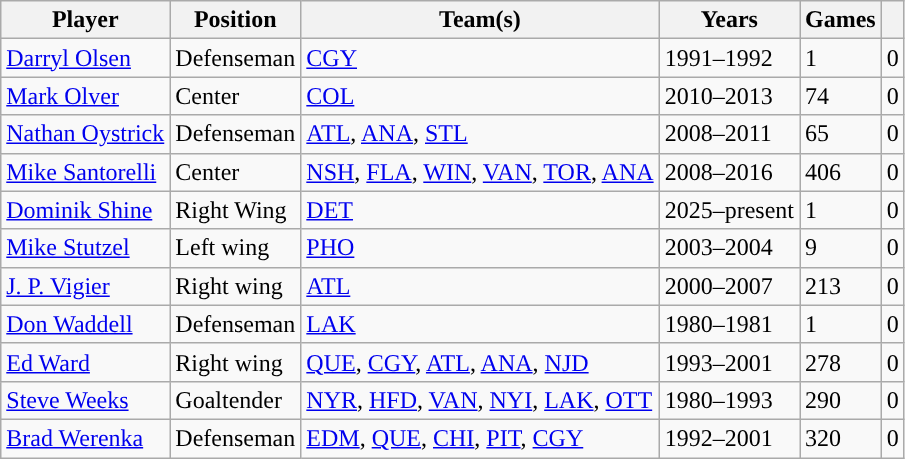<table class="wikitable sortable">
<tr>
<th>Player</th>
<th>Position</th>
<th>Team(s)</th>
<th>Years</th>
<th>Games</th>
<th><a href='#'></a></th>
</tr>
<tr>
<td><a href='#'>Darryl Olsen</a></td>
<td>Defenseman</td>
<td><a href='#'>CGY</a></td>
<td>1991–1992</td>
<td>1</td>
<td>0</td>
</tr>
<tr>
<td><a href='#'>Mark Olver</a></td>
<td>Center</td>
<td><a href='#'>COL</a></td>
<td>2010–2013</td>
<td>74</td>
<td>0</td>
</tr>
<tr>
<td><a href='#'>Nathan Oystrick</a></td>
<td>Defenseman</td>
<td><a href='#'>ATL</a>, <a href='#'>ANA</a>, <a href='#'>STL</a></td>
<td>2008–2011</td>
<td>65</td>
<td>0</td>
</tr>
<tr>
<td><a href='#'>Mike Santorelli</a></td>
<td>Center</td>
<td><a href='#'>NSH</a>, <a href='#'>FLA</a>, <a href='#'>WIN</a>, <a href='#'>VAN</a>, <a href='#'>TOR</a>, <a href='#'>ANA</a></td>
<td>2008–2016</td>
<td>406</td>
<td>0</td>
</tr>
<tr>
<td><a href='#'>Dominik Shine</a></td>
<td>Right Wing</td>
<td><a href='#'>DET</a></td>
<td>2025–present</td>
<td>1</td>
<td>0</td>
</tr>
<tr>
<td><a href='#'>Mike Stutzel</a></td>
<td>Left wing</td>
<td><a href='#'>PHO</a></td>
<td>2003–2004</td>
<td>9</td>
<td>0</td>
</tr>
<tr>
<td><a href='#'>J. P. Vigier</a></td>
<td>Right wing</td>
<td><a href='#'>ATL</a></td>
<td>2000–2007</td>
<td>213</td>
<td>0</td>
</tr>
<tr>
<td><a href='#'>Don Waddell</a></td>
<td>Defenseman</td>
<td><a href='#'>LAK</a></td>
<td>1980–1981</td>
<td>1</td>
<td>0</td>
</tr>
<tr>
<td><a href='#'>Ed Ward</a></td>
<td>Right wing</td>
<td><a href='#'>QUE</a>, <a href='#'>CGY</a>, <a href='#'>ATL</a>, <a href='#'>ANA</a>, <a href='#'>NJD</a></td>
<td>1993–2001</td>
<td>278</td>
<td>0</td>
</tr>
<tr>
<td><a href='#'>Steve Weeks</a></td>
<td>Goaltender</td>
<td><a href='#'>NYR</a>, <a href='#'>HFD</a>, <a href='#'>VAN</a>, <a href='#'>NYI</a>, <a href='#'>LAK</a>, <a href='#'>OTT</a></td>
<td>1980–1993</td>
<td>290</td>
<td>0</td>
</tr>
<tr>
<td><a href='#'>Brad Werenka</a></td>
<td>Defenseman</td>
<td><a href='#'>EDM</a>, <a href='#'>QUE</a>, <a href='#'>CHI</a>, <a href='#'>PIT</a>, <a href='#'>CGY</a></td>
<td>1992–2001</td>
<td>320</td>
<td>0</td>
</tr>
</table>
